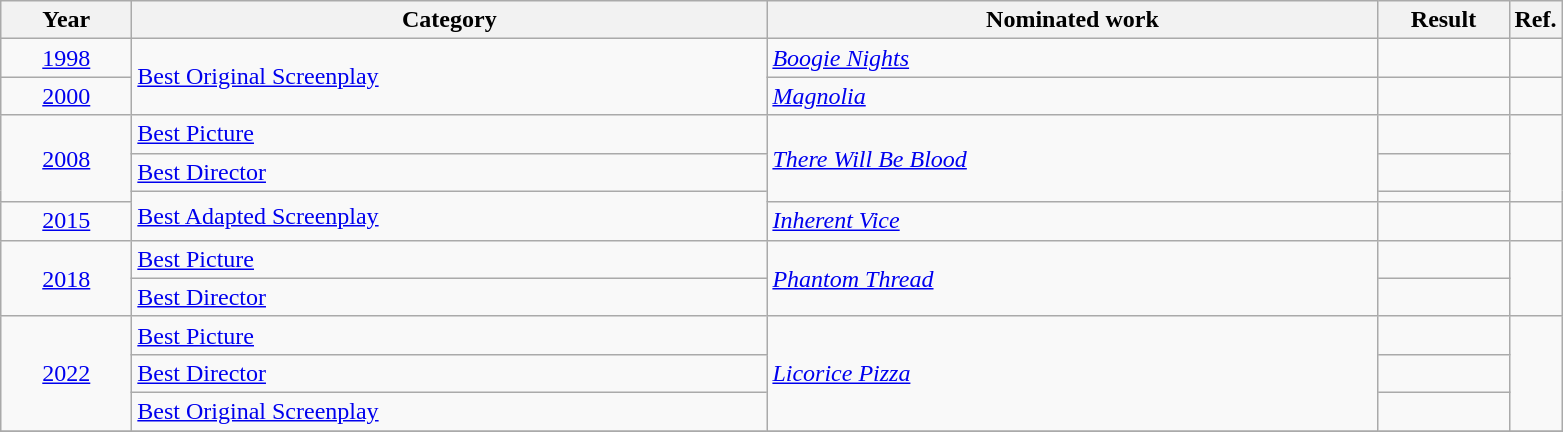<table class=wikitable>
<tr>
<th scope="col" style="width:5em;">Year</th>
<th scope="col" style="width:26em;">Category</th>
<th scope="col" style="width:25em;">Nominated work</th>
<th scope="col" style="width:5em;">Result</th>
<th>Ref.</th>
</tr>
<tr>
<td style="text-align:center;"><a href='#'>1998</a></td>
<td rowspan="2"><a href='#'>Best Original Screenplay</a></td>
<td><em><a href='#'>Boogie Nights</a></em></td>
<td></td>
<td></td>
</tr>
<tr>
<td style="text-align:center;"><a href='#'>2000</a></td>
<td><em><a href='#'>Magnolia</a></em></td>
<td></td>
<td></td>
</tr>
<tr>
<td style="text-align:center;", rowspan="3"><a href='#'>2008</a></td>
<td><a href='#'>Best Picture</a></td>
<td rowspan="3"><em><a href='#'>There Will Be Blood</a></em></td>
<td></td>
<td rowspan=3></td>
</tr>
<tr>
<td><a href='#'>Best Director</a></td>
<td></td>
</tr>
<tr>
<td rowspan="2"><a href='#'>Best Adapted Screenplay</a></td>
<td></td>
</tr>
<tr>
<td style="text-align:center;"><a href='#'>2015</a></td>
<td><em><a href='#'>Inherent Vice</a></em></td>
<td></td>
<td></td>
</tr>
<tr>
<td style="text-align:center;", rowspan="2"><a href='#'>2018</a></td>
<td><a href='#'>Best Picture</a></td>
<td rowspan="2"><em><a href='#'>Phantom Thread</a></em></td>
<td></td>
<td rowspan=2></td>
</tr>
<tr>
<td><a href='#'>Best Director</a></td>
<td></td>
</tr>
<tr>
<td style="text-align:center;", rowspan="3"><a href='#'>2022</a></td>
<td><a href='#'>Best Picture</a></td>
<td rowspan="3"><em><a href='#'>Licorice Pizza</a></em></td>
<td></td>
<td rowspan=3></td>
</tr>
<tr>
<td><a href='#'>Best Director</a></td>
<td></td>
</tr>
<tr>
<td><a href='#'>Best Original Screenplay</a></td>
<td></td>
</tr>
<tr>
</tr>
</table>
